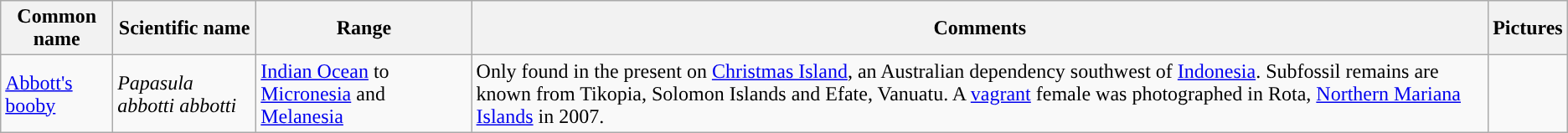<table class="wikitable">
<tr>
<th>Common name</th>
<th>Scientific name</th>
<th>Range</th>
<th class="unsortable">Comments</th>
<th class="unsortable">Pictures</th>
</tr>
<tr>
<td><a href='#'>Abbott's booby</a></td>
<td><em>Papasula abbotti abbotti</em></td>
<td><a href='#'>Indian Ocean</a> to <a href='#'>Micronesia</a> and <a href='#'>Melanesia</a></td>
<td>Only found in the present on <a href='#'>Christmas Island</a>, an Australian dependency southwest of <a href='#'>Indonesia</a>. Subfossil remains are known from Tikopia, Solomon Islands and Efate, Vanuatu. A <a href='#'>vagrant</a> female was photographed in Rota, <a href='#'>Northern Mariana Islands</a> in 2007.</td>
<td></td>
</tr>
</table>
